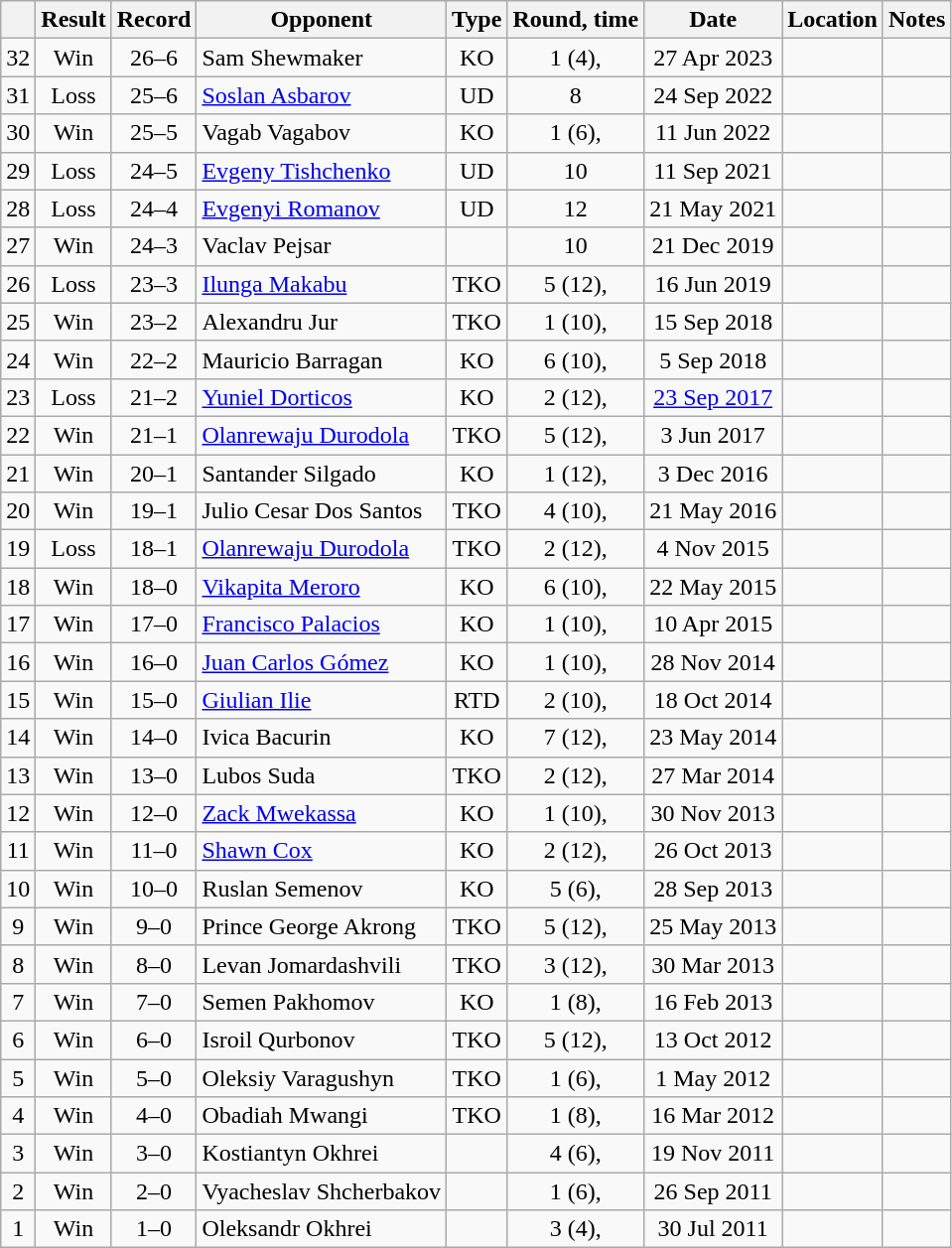<table class="wikitable" style="text-align:center">
<tr>
<th></th>
<th>Result</th>
<th>Record</th>
<th>Opponent</th>
<th>Type</th>
<th>Round, time</th>
<th>Date</th>
<th>Location</th>
<th>Notes</th>
</tr>
<tr>
<td>32</td>
<td>Win</td>
<td>26–6</td>
<td style="text-align:left;"> Sam Shewmaker</td>
<td>KO</td>
<td>1 (4), </td>
<td>27 Apr 2023</td>
<td style="text-align:left;"> </td>
<td></td>
</tr>
<tr>
<td>31</td>
<td>Loss</td>
<td>25–6</td>
<td style="text-align:left;"> <a href='#'>Soslan Asbarov</a></td>
<td>UD</td>
<td>8</td>
<td>24 Sep 2022</td>
<td style="text-align:left;"> </td>
<td></td>
</tr>
<tr>
<td>30</td>
<td>Win</td>
<td>25–5</td>
<td style="text-align:left;"> Vagab Vagabov</td>
<td>KO</td>
<td>1 (6), </td>
<td>11 Jun 2022</td>
<td style="text-align:left;"> </td>
<td></td>
</tr>
<tr>
<td>29</td>
<td>Loss</td>
<td>24–5</td>
<td style="text-align:left;"> <a href='#'>Evgeny Tishchenko</a></td>
<td>UD</td>
<td>10</td>
<td>11 Sep 2021</td>
<td style="text-align:left;"> </td>
<td style="text-align:left;"></td>
</tr>
<tr>
<td>28</td>
<td>Loss</td>
<td>24–4</td>
<td style="text-align:left;"> <a href='#'>Evgenyi Romanov</a></td>
<td>UD</td>
<td>12</td>
<td>21 May 2021</td>
<td style="text-align:left;"> </td>
<td style="text-align:left;"></td>
</tr>
<tr>
<td>27</td>
<td>Win</td>
<td>24–3</td>
<td style="text-align:left;"> Vaclav Pejsar</td>
<td></td>
<td>10</td>
<td>21 Dec 2019</td>
<td style="text-align:left;"> </td>
<td></td>
</tr>
<tr>
<td>26</td>
<td>Loss</td>
<td>23–3</td>
<td style="text-align:left;"> <a href='#'>Ilunga Makabu</a></td>
<td>TKO</td>
<td>5 (12), </td>
<td>16 Jun 2019</td>
<td style="text-align:left;"> </td>
<td style="text-align:left;"></td>
</tr>
<tr>
<td>25</td>
<td>Win</td>
<td>23–2</td>
<td style="text-align:left;"> Alexandru Jur</td>
<td>TKO</td>
<td>1 (10), </td>
<td>15 Sep 2018</td>
<td style="text-align:left;"> </td>
<td></td>
</tr>
<tr>
<td>24</td>
<td>Win</td>
<td>22–2</td>
<td style="text-align:left;"> Mauricio Barragan</td>
<td>KO</td>
<td>6 (10), </td>
<td>5 Sep 2018</td>
<td style="text-align:left;"> </td>
<td></td>
</tr>
<tr>
<td>23</td>
<td>Loss</td>
<td>21–2</td>
<td style="text-align:left;"> <a href='#'>Yuniel Dorticos</a></td>
<td>KO</td>
<td>2 (12), </td>
<td><a href='#'>23 Sep 2017</a></td>
<td style="text-align:left;"> </td>
<td style="text-align:left;"></td>
</tr>
<tr>
<td>22</td>
<td>Win</td>
<td>21–1</td>
<td style="text-align:left;"> <a href='#'>Olanrewaju Durodola</a></td>
<td>TKO</td>
<td>5 (12), </td>
<td>3 Jun 2017</td>
<td style="text-align:left;"> </td>
<td style="text-align:left;"></td>
</tr>
<tr>
<td>21</td>
<td>Win</td>
<td>20–1</td>
<td style="text-align:left;"> Santander Silgado</td>
<td>KO</td>
<td>1 (12), </td>
<td>3 Dec 2016</td>
<td style="text-align:left;"> </td>
<td style="text-align:left;"></td>
</tr>
<tr>
<td>20</td>
<td>Win</td>
<td>19–1</td>
<td style="text-align:left;"> Julio Cesar Dos Santos</td>
<td>TKO</td>
<td>4 (10), </td>
<td>21 May 2016</td>
<td style="text-align:left;"> </td>
<td></td>
</tr>
<tr>
<td>19</td>
<td>Loss</td>
<td>18–1</td>
<td style="text-align:left;"> <a href='#'>Olanrewaju Durodola</a></td>
<td>TKO</td>
<td>2 (12), </td>
<td>4 Nov 2015</td>
<td style="text-align:left;"> </td>
<td style="text-align:left;"></td>
</tr>
<tr>
<td>18</td>
<td>Win</td>
<td>18–0</td>
<td style="text-align:left;"> <a href='#'>Vikapita Meroro</a></td>
<td>KO</td>
<td>6 (10), </td>
<td>22 May 2015</td>
<td style="text-align:left;"> </td>
<td></td>
</tr>
<tr>
<td>17</td>
<td>Win</td>
<td>17–0</td>
<td style="text-align:left;"> <a href='#'>Francisco Palacios</a></td>
<td>KO</td>
<td>1 (10), </td>
<td>10 Apr 2015</td>
<td style="text-align:left;"> </td>
<td style="text-align:left;"></td>
</tr>
<tr>
<td>16</td>
<td>Win</td>
<td>16–0</td>
<td style="text-align:left;"> <a href='#'>Juan Carlos Gómez</a></td>
<td>KO</td>
<td>1 (10), </td>
<td>28 Nov 2014</td>
<td style="text-align:left;"> </td>
<td style="text-align:left;"></td>
</tr>
<tr>
<td>15</td>
<td>Win</td>
<td>15–0</td>
<td style="text-align:left;"> <a href='#'>Giulian Ilie</a></td>
<td>RTD</td>
<td>2 (10), </td>
<td>18 Oct 2014</td>
<td style="text-align:left;"> </td>
<td></td>
</tr>
<tr>
<td>14</td>
<td>Win</td>
<td>14–0</td>
<td style="text-align:left;"> Ivica Bacurin</td>
<td>KO</td>
<td>7 (12), </td>
<td>23 May 2014</td>
<td style="text-align:left;"> </td>
<td style="text-align:left;"></td>
</tr>
<tr>
<td>13</td>
<td>Win</td>
<td>13–0</td>
<td style="text-align:left;"> Lubos Suda</td>
<td>TKO</td>
<td>2 (12), </td>
<td>27 Mar 2014</td>
<td style="text-align:left;"> </td>
<td style="text-align:left;"></td>
</tr>
<tr>
<td>12</td>
<td>Win</td>
<td>12–0</td>
<td style="text-align:left;"> <a href='#'>Zack Mwekassa</a></td>
<td>KO</td>
<td>1 (10), </td>
<td>30 Nov 2013</td>
<td style="text-align:left;"> </td>
<td></td>
</tr>
<tr>
<td>11</td>
<td>Win</td>
<td>11–0</td>
<td style="text-align:left;"> <a href='#'>Shawn Cox</a></td>
<td>KO</td>
<td>2 (12), </td>
<td>26 Oct 2013</td>
<td style="text-align:left;"> </td>
<td style="text-align:left;"></td>
</tr>
<tr>
<td>10</td>
<td>Win</td>
<td>10–0</td>
<td style="text-align:left;"> Ruslan Semenov</td>
<td>KO</td>
<td>5 (6), </td>
<td>28 Sep 2013</td>
<td style="text-align:left;"> </td>
<td></td>
</tr>
<tr>
<td>9</td>
<td>Win</td>
<td>9–0</td>
<td style="text-align:left;"> Prince George Akrong</td>
<td>TKO</td>
<td>5 (12), </td>
<td>25 May 2013</td>
<td style="text-align:left;"> </td>
<td style="text-align:left;"></td>
</tr>
<tr>
<td>8</td>
<td>Win</td>
<td>8–0</td>
<td style="text-align:left;"> Levan Jomardashvili</td>
<td>TKO</td>
<td>3 (12), </td>
<td>30 Mar 2013</td>
<td style="text-align:left;"> </td>
<td style="text-align:left;"></td>
</tr>
<tr>
<td>7</td>
<td>Win</td>
<td>7–0</td>
<td style="text-align:left;"> Semen Pakhomov</td>
<td>KO</td>
<td>1 (8), </td>
<td>16 Feb 2013</td>
<td style="text-align:left;"> </td>
<td></td>
</tr>
<tr>
<td>6</td>
<td>Win</td>
<td>6–0</td>
<td style="text-align:left;"> Isroil Qurbonov</td>
<td>TKO</td>
<td>5 (12), </td>
<td>13 Oct 2012</td>
<td style="text-align:left;"> </td>
<td style="text-align:left;"></td>
</tr>
<tr>
<td>5</td>
<td>Win</td>
<td>5–0</td>
<td style="text-align:left;"> Oleksiy Varagushyn</td>
<td>TKO</td>
<td>1 (6), </td>
<td>1 May 2012</td>
<td style="text-align:left;"> </td>
<td></td>
</tr>
<tr>
<td>4</td>
<td>Win</td>
<td>4–0</td>
<td style="text-align:left;"> Obadiah Mwangi</td>
<td>TKO</td>
<td>1 (8), </td>
<td>16 Mar 2012</td>
<td style="text-align:left;"> </td>
<td></td>
</tr>
<tr>
<td>3</td>
<td>Win</td>
<td>3–0</td>
<td style="text-align:left;"> Kostiantyn Okhrei</td>
<td></td>
<td>4 (6), </td>
<td>19 Nov 2011</td>
<td style="text-align:left;"> </td>
<td></td>
</tr>
<tr>
<td>2</td>
<td>Win</td>
<td>2–0</td>
<td style="text-align:left;"> Vyacheslav Shcherbakov</td>
<td></td>
<td>1 (6), </td>
<td>26 Sep 2011</td>
<td style="text-align:left;"> </td>
<td></td>
</tr>
<tr>
<td>1</td>
<td>Win</td>
<td>1–0</td>
<td style="text-align:left;"> Oleksandr Okhrei</td>
<td></td>
<td>3 (4), </td>
<td>30 Jul 2011</td>
<td style="text-align:left;"> </td>
<td></td>
</tr>
</table>
